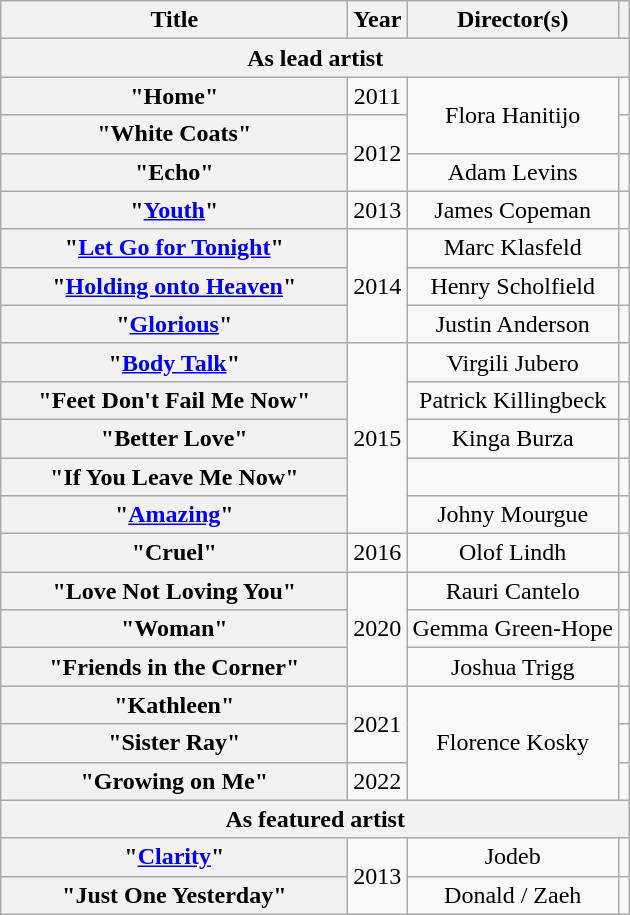<table class="wikitable plainrowheaders" style="text-align:center;">
<tr>
<th scope="col" style="width:14em;">Title</th>
<th scope="col" style="width:1em;">Year</th>
<th scope="col">Director(s)</th>
<th scope="col"></th>
</tr>
<tr>
<th scope="col" colspan="4">As lead artist</th>
</tr>
<tr>
<th scope="row">"Home"</th>
<td>2011</td>
<td rowspan="2">Flora Hanitijo</td>
<td></td>
</tr>
<tr>
<th scope="row">"White Coats"</th>
<td rowspan="2">2012</td>
<td></td>
</tr>
<tr>
<th scope="row">"Echo"</th>
<td>Adam Levins</td>
<td></td>
</tr>
<tr>
<th scope="row">"<a href='#'>Youth</a>"</th>
<td>2013</td>
<td>James Copeman</td>
<td></td>
</tr>
<tr>
<th scope="row">"<a href='#'>Let Go for Tonight</a>"</th>
<td rowspan="3">2014</td>
<td>Marc Klasfeld</td>
<td></td>
</tr>
<tr>
<th scope="row">"<a href='#'>Holding onto Heaven</a>"</th>
<td>Henry Scholfield</td>
<td></td>
</tr>
<tr>
<th scope="row">"<a href='#'>Glorious</a>"</th>
<td>Justin Anderson</td>
<td></td>
</tr>
<tr>
<th scope="row">"<a href='#'>Body Talk</a>"</th>
<td rowspan="5">2015</td>
<td>Virgili Jubero</td>
<td></td>
</tr>
<tr>
<th scope="row">"Feet Don't Fail Me Now"</th>
<td>Patrick Killingbeck</td>
<td></td>
</tr>
<tr>
<th scope="row">"Better Love"</th>
<td>Kinga Burza</td>
<td></td>
</tr>
<tr>
<th scope="row">"If You Leave Me Now"</th>
<td></td>
<td></td>
</tr>
<tr>
<th scope="row">"<a href='#'>Amazing</a>"</th>
<td>Johny Mourgue</td>
<td></td>
</tr>
<tr>
<th scope="row">"Cruel"</th>
<td>2016</td>
<td>Olof Lindh</td>
<td></td>
</tr>
<tr>
<th scope="row">"Love Not Loving You"</th>
<td rowspan="3">2020</td>
<td>Rauri Cantelo</td>
<td></td>
</tr>
<tr>
<th scope="row">"Woman"</th>
<td>Gemma Green-Hope</td>
<td></td>
</tr>
<tr>
<th scope="row">"Friends in the Corner"</th>
<td>Joshua Trigg</td>
<td></td>
</tr>
<tr>
<th scope="row">"Kathleen"</th>
<td rowspan="2">2021</td>
<td rowspan="3">Florence Kosky</td>
<td></td>
</tr>
<tr>
<th scope="row">"Sister Ray"</th>
<td></td>
</tr>
<tr>
<th scope="row">"Growing on Me"</th>
<td>2022</td>
<td></td>
</tr>
<tr>
<th scope="col" colspan="4">As featured artist</th>
</tr>
<tr>
<th scope="row">"<a href='#'>Clarity</a>" </th>
<td rowspan="2">2013</td>
<td>Jodeb</td>
<td></td>
</tr>
<tr>
<th scope="row">"Just One Yesterday"<br></th>
<td>Donald / Zaeh</td>
<td></td>
</tr>
</table>
